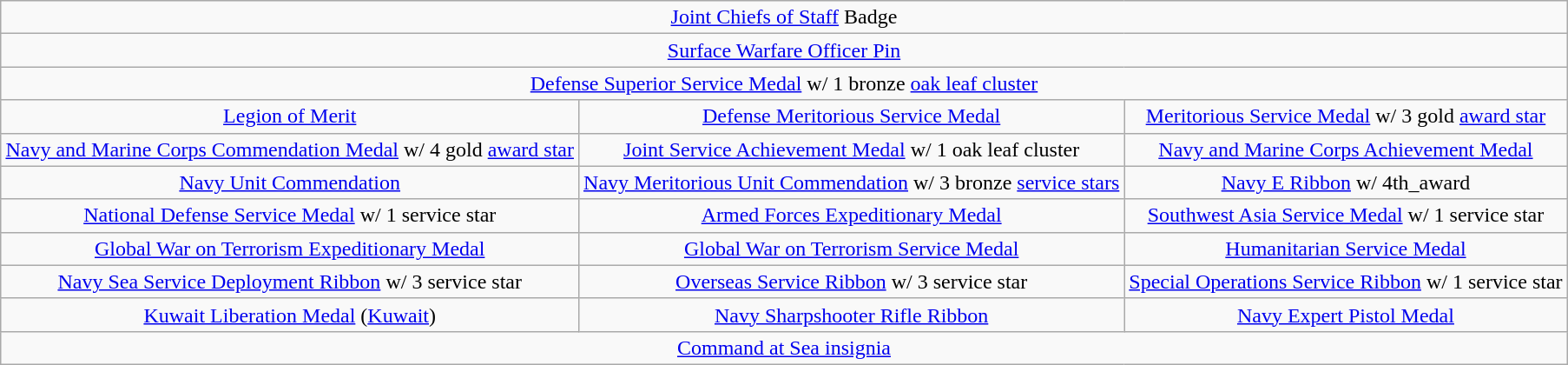<table class="wikitable" style="margin:1em auto; text-align:center;">
<tr>
<td colspan="6"><a href='#'>Joint Chiefs of Staff</a> Badge</td>
</tr>
<tr>
<td colspan="6"><a href='#'>Surface Warfare Officer Pin</a></td>
</tr>
<tr>
<td colspan="5"><a href='#'>Defense Superior Service Medal</a> w/ 1 bronze <a href='#'>oak leaf cluster</a></td>
</tr>
<tr>
<td colspan="2"><a href='#'>Legion of Merit</a></td>
<td colspan="2"><a href='#'>Defense Meritorious Service Medal</a></td>
<td colspan="2"><a href='#'>Meritorious Service Medal</a> w/ 3 gold <a href='#'>award star</a></td>
</tr>
<tr>
<td colspan="2"><a href='#'>Navy and Marine Corps Commendation Medal</a> w/ 4 gold <a href='#'>award star</a></td>
<td colspan="2"><a href='#'>Joint Service Achievement Medal</a> w/ 1 oak leaf cluster</td>
<td colspan="2"><a href='#'>Navy and Marine Corps Achievement Medal</a></td>
</tr>
<tr>
<td colspan="2"><a href='#'>Navy Unit Commendation</a></td>
<td colspan="2"><a href='#'>Navy Meritorious Unit Commendation</a> w/ 3 bronze <a href='#'>service stars</a></td>
<td colspan="2"><a href='#'>Navy E Ribbon</a> w/ 4th_award</td>
</tr>
<tr>
<td colspan="2"><a href='#'>National Defense Service Medal</a> w/ 1 service star</td>
<td colspan="2"><a href='#'>Armed Forces Expeditionary Medal</a></td>
<td colspan="2"><a href='#'>Southwest Asia Service Medal</a> w/ 1 service star</td>
</tr>
<tr>
<td colspan="2"><a href='#'>Global War on Terrorism Expeditionary Medal</a></td>
<td colspan="2"><a href='#'>Global War on Terrorism Service Medal</a></td>
<td colspan="2"><a href='#'>Humanitarian Service Medal</a></td>
</tr>
<tr>
<td colspan="2"><a href='#'>Navy Sea Service Deployment Ribbon</a> w/ 3 service star</td>
<td colspan="2"><a href='#'>Overseas Service Ribbon</a> w/ 3 service star</td>
<td colspan="2"><a href='#'>Special Operations Service Ribbon</a> w/ 1 service star</td>
</tr>
<tr>
<td colspan="2"><a href='#'>Kuwait Liberation Medal</a> (<a href='#'>Kuwait</a>)</td>
<td colspan="2"><a href='#'>Navy Sharpshooter Rifle Ribbon</a></td>
<td colspan="2"><a href='#'>Navy Expert Pistol Medal</a></td>
</tr>
<tr>
<td colspan="6"><a href='#'>Command at Sea insignia</a></td>
</tr>
</table>
